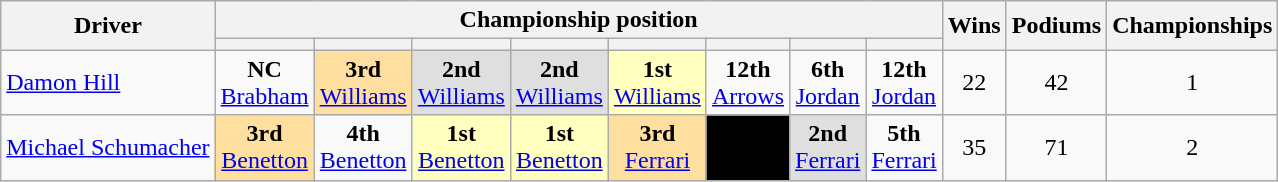<table class="wikitable" style="text-align:center; font-size:100%">
<tr>
<th rowspan=2>Driver</th>
<th colspan=8>Championship position</th>
<th rowspan=2>Wins</th>
<th rowspan=2>Podiums</th>
<th rowspan=2>Championships</th>
</tr>
<tr>
<th></th>
<th></th>
<th></th>
<th></th>
<th></th>
<th></th>
<th></th>
<th></th>
</tr>
<tr>
<td align="left"> <a href='#'>Damon Hill</a></td>
<td align=center><strong>NC</strong><br><a href='#'>Brabham</a></td>
<td style="background:#ffdf9f;" align=center><strong>3rd</strong><br><a href='#'>Williams</a></td>
<td style="background:#dfdfdf;" align=center><strong>2nd</strong><br><a href='#'>Williams</a></td>
<td style="background:#dfdfdf;" align=center><strong>2nd</strong><br><a href='#'>Williams</a></td>
<td style="background:#ffffbf;" align=center><strong>1st</strong><br><a href='#'>Williams</a></td>
<td align=center><strong>12th</strong><br><a href='#'>Arrows</a></td>
<td align=center><strong>6th</strong><br><a href='#'>Jordan</a></td>
<td align=center><strong>12th</strong><br><a href='#'>Jordan</a></td>
<td>22</td>
<td>42</td>
<td>1</td>
</tr>
<tr>
<td align="left"> <a href='#'>Michael Schumacher</a></td>
<td style="background:#ffdf9f;" align=center><strong>3rd</strong><br><a href='#'>Benetton</a></td>
<td align=center><strong>4th</strong><br><a href='#'>Benetton</a></td>
<td style="background:#ffffbf;" align=center><strong>1st</strong><br><a href='#'>Benetton</a></td>
<td style="background:#ffffbf;" align=center><strong>1st</strong><br><a href='#'>Benetton</a></td>
<td style="background:#ffdf9f;" align=center><strong>3rd</strong><br><a href='#'>Ferrari</a></td>
<td style="background:#000000;" align=center><span><strong>DSQ</strong></span><br><a href='#'></a></td>
<td style="background:#dfdfdf;" align=center><strong>2nd</strong><br><a href='#'>Ferrari</a></td>
<td align=center><strong>5th</strong><br><a href='#'>Ferrari</a></td>
<td>35</td>
<td>71</td>
<td>2</td>
</tr>
</table>
